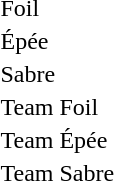<table>
<tr>
<td>Foil</td>
<td></td>
<td></td>
<td><br></td>
</tr>
<tr>
<td>Épée</td>
<td></td>
<td></td>
<td><br></td>
</tr>
<tr>
<td>Sabre</td>
<td></td>
<td></td>
<td><br></td>
</tr>
<tr>
<td>Team Foil</td>
<td></td>
<td></td>
<td></td>
</tr>
<tr>
<td>Team Épée</td>
<td></td>
<td></td>
<td></td>
</tr>
<tr>
<td>Team Sabre</td>
<td></td>
<td></td>
<td></td>
</tr>
</table>
